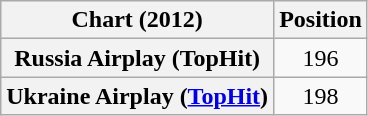<table class="wikitable sortable plainrowheaders" style="text-align:center;">
<tr>
<th scope="col">Chart (2012)</th>
<th scope="col">Position</th>
</tr>
<tr>
<th scope="row">Russia Airplay (TopHit)</th>
<td>196</td>
</tr>
<tr>
<th scope="row">Ukraine Airplay (<a href='#'>TopHit</a>)</th>
<td>198</td>
</tr>
</table>
